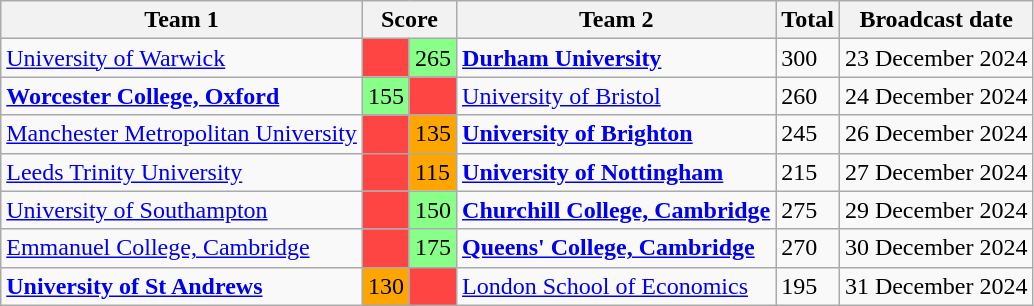<table class="wikitable">
<tr>
<th>Team 1</th>
<th colspan=2>Score</th>
<th>Team 2</th>
<th>Total</th>
<th>Broadcast date</th>
</tr>
<tr>
<td><a href='#'>University of Warwick</a></td>
<td style="background:#f44;"></td>
<td style="background:#88ff88">265</td>
<td><strong><a href='#'>Durham University</a></strong></td>
<td>300</td>
<td>23 December 2024</td>
</tr>
<tr>
<td><strong><a href='#'>Worcester College, Oxford</a></strong></td>
<td style="background:#88ff88">155</td>
<td style="background:#f44;"></td>
<td><a href='#'>University of Bristol</a></td>
<td>260</td>
<td>24 December 2024</td>
</tr>
<tr>
<td><a href='#'>Manchester Metropolitan University</a></td>
<td style="background:#f44;"></td>
<td style="background:orange">135</td>
<td><strong><a href='#'>University of Brighton</a></strong></td>
<td>245</td>
<td>26 December 2024</td>
</tr>
<tr>
<td><a href='#'>Leeds Trinity University</a></td>
<td style="background:#f44;"></td>
<td style="background:orange">115</td>
<td><strong><a href='#'>University of Nottingham</a></strong></td>
<td>215</td>
<td>27 December 2024</td>
</tr>
<tr>
<td><a href='#'>University of Southampton</a></td>
<td style="background:#f44;"></td>
<td style="background:#88ff88">150</td>
<td><strong><a href='#'>Churchill College, Cambridge</a></strong></td>
<td>275</td>
<td>29 December 2024</td>
</tr>
<tr>
<td><a href='#'>Emmanuel College, Cambridge</a></td>
<td style="background:#f44;"></td>
<td style="background:#88ff88">175</td>
<td><strong><a href='#'>Queens' College, Cambridge</a></strong></td>
<td>270</td>
<td>30 December 2024</td>
</tr>
<tr>
<td><strong><a href='#'>University of St Andrews</a></strong></td>
<td style="background:orange">130</td>
<td style="background:#f44;"></td>
<td><a href='#'>London School of Economics</a></td>
<td>195</td>
<td>31 December 2024</td>
</tr>
</table>
